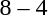<table style="text-align:center">
<tr>
<th width=200></th>
<th width=100></th>
<th width=200></th>
</tr>
<tr>
<td align=right><strong></strong></td>
<td>8 – 4</td>
<td align=left></td>
</tr>
</table>
